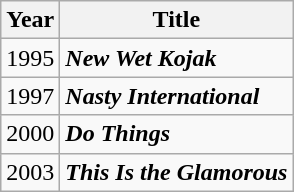<table class="wikitable" border="1">
<tr>
<th>Year</th>
<th>Title</th>
</tr>
<tr>
<td>1995</td>
<td><strong><em>New Wet Kojak</em></strong></td>
</tr>
<tr>
<td>1997</td>
<td><strong><em> Nasty International</em></strong></td>
</tr>
<tr>
<td>2000</td>
<td><strong><em>Do Things</em></strong></td>
</tr>
<tr>
<td>2003</td>
<td><strong><em>This Is the Glamorous</em></strong></td>
</tr>
</table>
